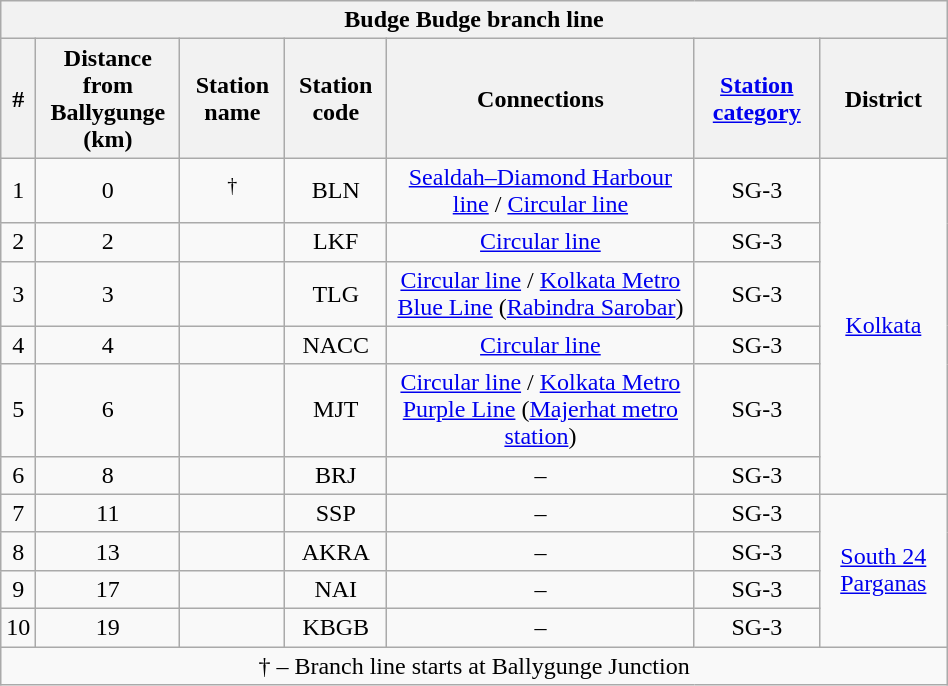<table class="wikitable" style="text-align:center; width:50%;">
<tr>
<th colspan="7"><strong>Budge Budge branch line</strong></th>
</tr>
<tr>
<th style="max-width:1%;">#</th>
<th style="max-width:1%;">Distance from <br> Ballygunge (km)</th>
<th style="max-width:5%;">Station name</th>
<th style="max-width:1%;">Station code</th>
<th style="max-width:1%;">Connections</th>
<th><a href='#'>Station category</a></th>
<th style="max-width:1%;">District</th>
</tr>
<tr>
<td>1</td>
<td>0</td>
<td><strong></strong><sup>†</sup></td>
<td>BLN</td>
<td><a href='#'>Sealdah–Diamond Harbour line</a> / <a href='#'>Circular line</a></td>
<td>SG-3</td>
<td rowspan=6><a href='#'>Kolkata</a></td>
</tr>
<tr>
<td>2</td>
<td>2</td>
<td></td>
<td>LKF</td>
<td><a href='#'>Circular line</a></td>
<td>SG-3</td>
</tr>
<tr>
<td>3</td>
<td>3</td>
<td></td>
<td>TLG</td>
<td><a href='#'>Circular line</a> / <a href='#'>Kolkata Metro Blue Line</a> (<a href='#'>Rabindra Sarobar</a>)</td>
<td>SG-3</td>
</tr>
<tr>
<td>4</td>
<td>4</td>
<td><strong></strong></td>
<td>NACC</td>
<td><a href='#'>Circular line</a></td>
<td>SG-3</td>
</tr>
<tr>
<td>5</td>
<td>6</td>
<td><strong></strong></td>
<td>MJT</td>
<td><a href='#'>Circular line</a> / <a href='#'>Kolkata Metro Purple Line</a> (<a href='#'>Majerhat metro station</a>)</td>
<td>SG-3</td>
</tr>
<tr>
<td>6</td>
<td>8</td>
<td><strong></strong></td>
<td>BRJ</td>
<td>–</td>
<td>SG-3</td>
</tr>
<tr>
<td>7</td>
<td>11</td>
<td></td>
<td>SSP</td>
<td>–</td>
<td>SG-3</td>
<td rowspan=4><a href='#'>South 24 Parganas</a></td>
</tr>
<tr>
<td>8</td>
<td>13</td>
<td><strong></strong></td>
<td>AKRA</td>
<td>–</td>
<td>SG-3</td>
</tr>
<tr>
<td>9</td>
<td>17</td>
<td><strong></strong></td>
<td>NAI</td>
<td>–</td>
<td>SG-3</td>
</tr>
<tr>
<td>10</td>
<td>19</td>
<td><strong></strong></td>
<td>KBGB</td>
<td>–</td>
<td>SG-3</td>
</tr>
<tr>
<td colspan="7">† – Branch line starts at Ballygunge Junction</td>
</tr>
</table>
